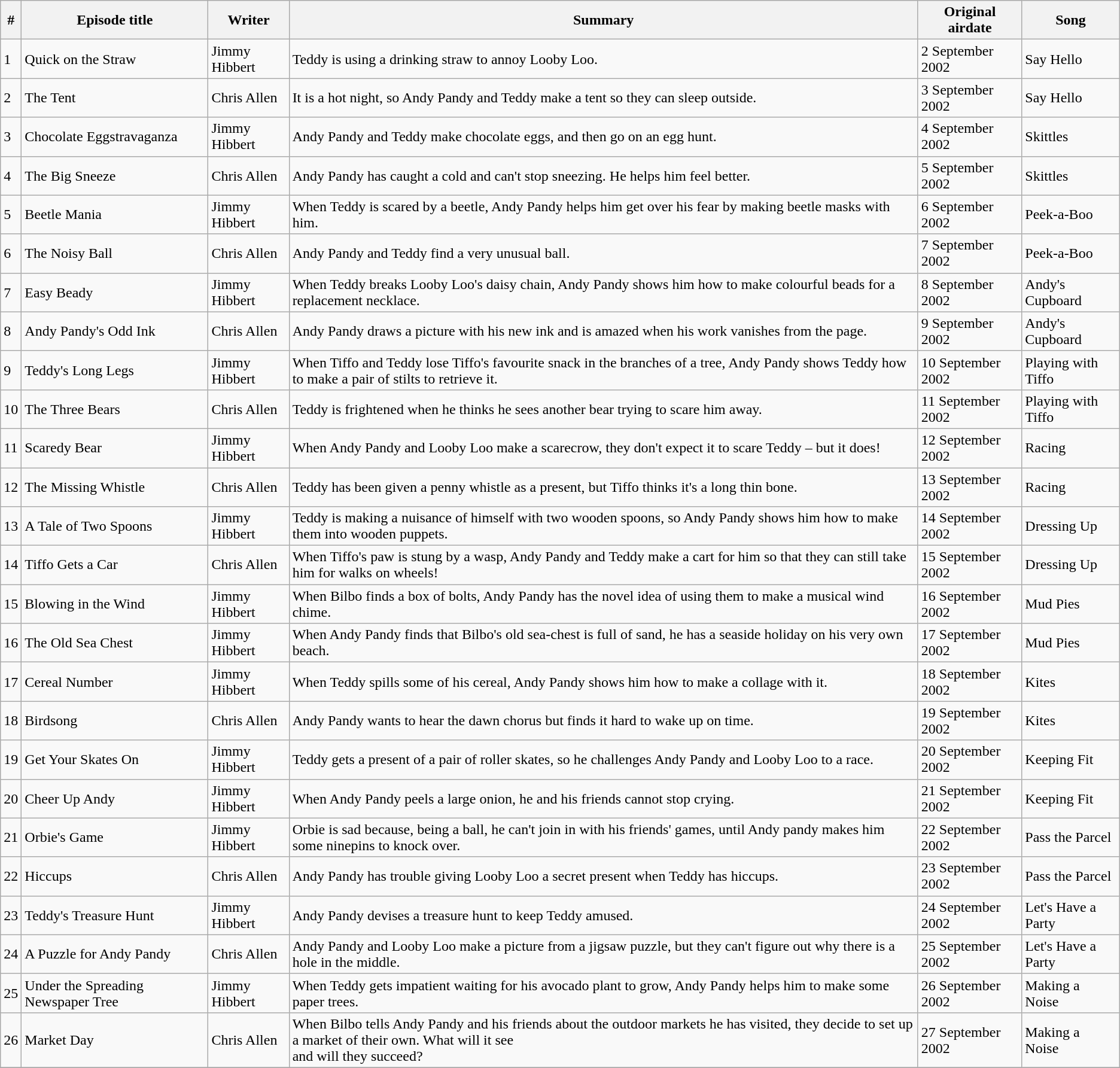<table class ="wikitable">
<tr>
<th>#</th>
<th>Episode title</th>
<th>Writer</th>
<th>Summary</th>
<th>Original airdate</th>
<th>Song</th>
</tr>
<tr>
<td>1</td>
<td>Quick on the Straw</td>
<td>Jimmy Hibbert</td>
<td>Teddy is using a drinking straw to annoy Looby Loo.</td>
<td>2 September 2002</td>
<td>Say Hello</td>
</tr>
<tr>
<td>2</td>
<td>The Tent</td>
<td>Chris Allen</td>
<td>It is a hot night, so Andy Pandy and Teddy make a tent so they can sleep outside.</td>
<td>3 September 2002</td>
<td>Say Hello</td>
</tr>
<tr>
<td>3</td>
<td>Chocolate Eggstravaganza</td>
<td>Jimmy Hibbert</td>
<td>Andy Pandy and Teddy make chocolate eggs, and then go on an egg hunt.</td>
<td>4 September 2002</td>
<td>Skittles</td>
</tr>
<tr>
<td>4</td>
<td>The Big Sneeze</td>
<td>Chris Allen</td>
<td>Andy Pandy has caught a cold and can't stop sneezing. He helps him feel better.</td>
<td>5 September 2002</td>
<td>Skittles</td>
</tr>
<tr>
<td>5</td>
<td>Beetle Mania</td>
<td>Jimmy Hibbert</td>
<td>When Teddy is scared by a beetle, Andy Pandy helps him get over his fear by making beetle masks with him.</td>
<td>6 September 2002</td>
<td>Peek-a-Boo</td>
</tr>
<tr>
<td>6</td>
<td>The Noisy Ball</td>
<td>Chris Allen</td>
<td>Andy Pandy and Teddy find a very unusual ball.</td>
<td>7 September 2002</td>
<td>Peek-a-Boo</td>
</tr>
<tr>
<td>7</td>
<td>Easy Beady</td>
<td>Jimmy Hibbert</td>
<td>When Teddy breaks Looby Loo's daisy chain, Andy Pandy shows him how to make colourful beads for a replacement necklace.</td>
<td>8 September 2002</td>
<td>Andy's Cupboard</td>
</tr>
<tr>
<td>8</td>
<td>Andy Pandy's Odd Ink</td>
<td>Chris Allen</td>
<td>Andy Pandy draws a picture with his new ink and is amazed when his work vanishes from the page.</td>
<td>9 September 2002</td>
<td>Andy's Cupboard</td>
</tr>
<tr>
<td>9</td>
<td>Teddy's Long Legs</td>
<td>Jimmy Hibbert</td>
<td>When Tiffo and Teddy lose Tiffo's favourite snack in the branches of a tree, Andy Pandy shows Teddy how to make a pair of stilts to retrieve it.</td>
<td>10 September 2002</td>
<td>Playing with Tiffo</td>
</tr>
<tr>
<td>10</td>
<td>The Three Bears</td>
<td>Chris Allen</td>
<td>Teddy is frightened when he thinks he sees another bear trying to scare him away.</td>
<td>11 September 2002</td>
<td>Playing with Tiffo</td>
</tr>
<tr>
<td>11</td>
<td>Scaredy Bear</td>
<td>Jimmy Hibbert</td>
<td>When Andy Pandy and Looby Loo make a scarecrow, they don't expect it to scare Teddy – but it does!</td>
<td>12 September 2002</td>
<td>Racing</td>
</tr>
<tr>
<td>12</td>
<td>The Missing Whistle</td>
<td>Chris Allen</td>
<td>Teddy has been given a penny whistle as a present, but Tiffo thinks it's a long thin bone.</td>
<td>13 September 2002</td>
<td>Racing</td>
</tr>
<tr>
<td>13</td>
<td>A Tale of Two Spoons</td>
<td>Jimmy Hibbert</td>
<td>Teddy is making a nuisance of himself with two wooden spoons, so Andy Pandy shows him how to make them into wooden puppets.</td>
<td>14 September 2002</td>
<td>Dressing Up</td>
</tr>
<tr>
<td>14</td>
<td>Tiffo Gets a Car</td>
<td>Chris Allen</td>
<td>When Tiffo's paw is stung by a wasp, Andy Pandy and Teddy make a cart for him so that they can still take him for walks on wheels!</td>
<td>15 September 2002</td>
<td>Dressing Up</td>
</tr>
<tr>
<td>15</td>
<td>Blowing in the Wind</td>
<td>Jimmy Hibbert</td>
<td>When Bilbo finds a box of bolts, Andy Pandy has the novel idea of using them to make a musical wind chime.</td>
<td>16 September 2002</td>
<td>Mud Pies</td>
</tr>
<tr>
<td>16</td>
<td>The Old Sea Chest</td>
<td>Jimmy Hibbert</td>
<td>When Andy Pandy finds that Bilbo's old sea-chest is full of sand, he has a seaside holiday on his very own beach.</td>
<td>17 September 2002</td>
<td>Mud Pies</td>
</tr>
<tr>
<td>17</td>
<td>Cereal Number</td>
<td>Jimmy Hibbert</td>
<td>When Teddy spills some of his cereal, Andy Pandy shows him how to make a collage with it.</td>
<td>18 September 2002</td>
<td>Kites</td>
</tr>
<tr>
<td>18</td>
<td>Birdsong</td>
<td>Chris Allen</td>
<td>Andy Pandy wants to hear the dawn chorus but finds it hard to wake up on time.</td>
<td>19 September 2002</td>
<td>Kites</td>
</tr>
<tr>
<td>19</td>
<td>Get Your Skates On</td>
<td>Jimmy Hibbert</td>
<td>Teddy gets a present of a pair of roller skates, so he challenges Andy Pandy and Looby Loo to a race.</td>
<td>20 September 2002</td>
<td>Keeping Fit</td>
</tr>
<tr>
<td>20</td>
<td>Cheer Up Andy</td>
<td>Jimmy Hibbert</td>
<td>When Andy Pandy peels a large onion, he and his friends cannot stop crying.</td>
<td>21 September 2002</td>
<td>Keeping Fit</td>
</tr>
<tr>
<td>21</td>
<td>Orbie's Game</td>
<td>Jimmy Hibbert</td>
<td>Orbie is sad because, being a ball, he can't join in with his friends' games, until Andy pandy makes him some ninepins to knock over.</td>
<td>22 September 2002</td>
<td>Pass the Parcel</td>
</tr>
<tr>
<td>22</td>
<td>Hiccups</td>
<td>Chris Allen</td>
<td>Andy Pandy has trouble giving Looby Loo a secret present when Teddy has hiccups.</td>
<td>23 September 2002</td>
<td>Pass the Parcel</td>
</tr>
<tr>
<td>23</td>
<td>Teddy's Treasure Hunt</td>
<td>Jimmy Hibbert</td>
<td>Andy Pandy devises a treasure hunt to keep Teddy amused.</td>
<td>24 September 2002</td>
<td>Let's Have a Party</td>
</tr>
<tr>
<td>24</td>
<td>A Puzzle for Andy Pandy</td>
<td>Chris Allen</td>
<td>Andy Pandy and Looby Loo make a picture from a jigsaw puzzle, but they can't figure out why there is a hole in the middle.</td>
<td>25 September 2002</td>
<td>Let's Have a Party</td>
</tr>
<tr>
<td>25</td>
<td>Under the Spreading Newspaper Tree</td>
<td>Jimmy Hibbert</td>
<td>When Teddy gets impatient waiting for his avocado plant to grow, Andy Pandy helps him to make some paper trees.</td>
<td>26 September 2002</td>
<td>Making a Noise</td>
</tr>
<tr>
<td>26</td>
<td>Market Day</td>
<td>Chris Allen</td>
<td>When Bilbo tells Andy Pandy and his friends about the outdoor markets he has visited, they decide to set up a market of their own. What will it see <br>and will they succeed?</td>
<td>27 September 2002</td>
<td>Making a Noise</td>
</tr>
<tr>
</tr>
</table>
